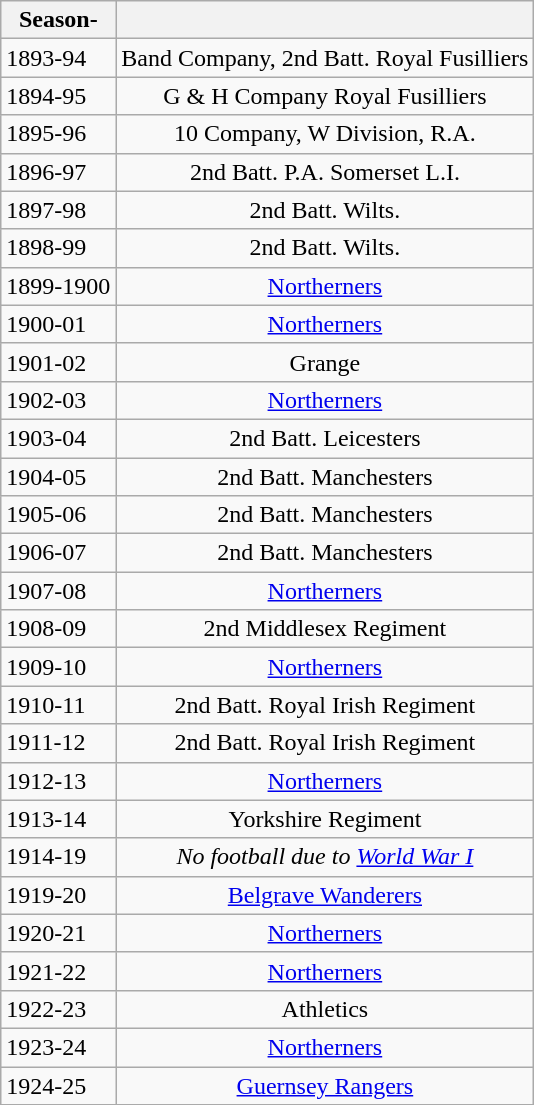<table class="wikitable">
<tr>
<th>Season-</th>
<th></th>
</tr>
<tr>
<td>1893-94</td>
<td style="text-align:center;">Band Company, 2nd Batt. Royal Fusilliers</td>
</tr>
<tr>
<td>1894-95</td>
<td style="text-align:center;">G & H Company Royal Fusilliers</td>
</tr>
<tr>
<td>1895-96</td>
<td style="text-align:center;">10 Company, W Division, R.A.</td>
</tr>
<tr>
<td>1896-97</td>
<td style="text-align:center;">2nd Batt. P.A. Somerset L.I.</td>
</tr>
<tr>
<td>1897-98</td>
<td style="text-align:center;">2nd Batt. Wilts.</td>
</tr>
<tr>
<td>1898-99</td>
<td style="text-align:center;">2nd Batt. Wilts.</td>
</tr>
<tr>
<td>1899-1900</td>
<td style="text-align:center;"><a href='#'>Northerners</a></td>
</tr>
<tr>
<td>1900-01</td>
<td style="text-align:center;"><a href='#'>Northerners</a></td>
</tr>
<tr>
<td>1901-02</td>
<td style="text-align:center;">Grange</td>
</tr>
<tr>
<td>1902-03</td>
<td style="text-align:center;"><a href='#'>Northerners</a></td>
</tr>
<tr>
<td>1903-04</td>
<td style="text-align:center;">2nd Batt. Leicesters</td>
</tr>
<tr>
<td>1904-05</td>
<td style="text-align:center;">2nd Batt. Manchesters</td>
</tr>
<tr>
<td>1905-06</td>
<td style="text-align:center;">2nd Batt. Manchesters</td>
</tr>
<tr>
<td>1906-07</td>
<td style="text-align:center;">2nd Batt. Manchesters</td>
</tr>
<tr>
<td>1907-08</td>
<td style="text-align:center;"><a href='#'>Northerners</a></td>
</tr>
<tr>
<td>1908-09</td>
<td style="text-align:center;">2nd Middlesex Regiment</td>
</tr>
<tr>
<td>1909-10</td>
<td style="text-align:center;"><a href='#'>Northerners</a></td>
</tr>
<tr>
<td>1910-11</td>
<td style="text-align:center;">2nd Batt. Royal Irish Regiment</td>
</tr>
<tr>
<td>1911-12</td>
<td style="text-align:center;">2nd Batt. Royal Irish Regiment</td>
</tr>
<tr>
<td>1912-13</td>
<td style="text-align:center;"><a href='#'>Northerners</a></td>
</tr>
<tr>
<td>1913-14</td>
<td style="text-align:center;">Yorkshire Regiment</td>
</tr>
<tr>
<td>1914-19</td>
<td style="text-align:center;"><em>No football due to <a href='#'>World War I</a></em></td>
</tr>
<tr>
<td>1919-20</td>
<td style="text-align:center;"><a href='#'>Belgrave Wanderers</a></td>
</tr>
<tr>
<td>1920-21</td>
<td style="text-align:center;"><a href='#'>Northerners</a></td>
</tr>
<tr>
<td>1921-22</td>
<td style="text-align:center;"><a href='#'>Northerners</a></td>
</tr>
<tr>
<td>1922-23</td>
<td style="text-align:center;">Athletics</td>
</tr>
<tr>
<td>1923-24</td>
<td style="text-align:center;"><a href='#'>Northerners</a></td>
</tr>
<tr>
<td>1924-25</td>
<td style="text-align:center;"><a href='#'>Guernsey Rangers</a></td>
</tr>
</table>
